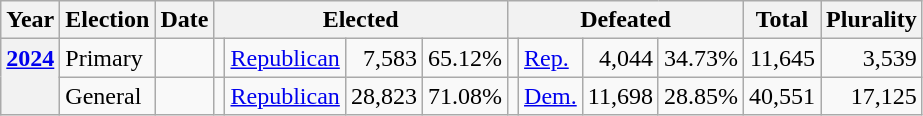<table class="wikitable">
<tr>
<th>Year</th>
<th>Election</th>
<th>Date</th>
<th colspan="4">Elected</th>
<th colspan="4">Defeated</th>
<th>Total</th>
<th>Plurality</th>
</tr>
<tr>
<th rowspan="2" valign="top"><a href='#'>2024</a></th>
<td valign="top">Primary</td>
<td valign="top"></td>
<td valign="top"></td>
<td valign="top" ><a href='#'>Republican</a></td>
<td align="right" valign="top">7,583</td>
<td align="right" valign="top">65.12%</td>
<td valign="top"></td>
<td valign="top" ><a href='#'>Rep.</a></td>
<td align="right" valign="top">4,044</td>
<td align="right" valign="top">34.73%</td>
<td align="right" valign="top">11,645</td>
<td align="right" valign="top">3,539</td>
</tr>
<tr>
<td valign="top">General</td>
<td valign="top"></td>
<td valign="top"></td>
<td valign="top" ><a href='#'>Republican</a></td>
<td align="right" valign="top">28,823</td>
<td align="right" valign="top">71.08%</td>
<td valign="top"></td>
<td valign="top" ><a href='#'>Dem.</a></td>
<td align="right" valign="top">11,698</td>
<td align="right" valign="top">28.85%</td>
<td align="right" valign="top">40,551</td>
<td align="right" valign="top">17,125</td>
</tr>
</table>
